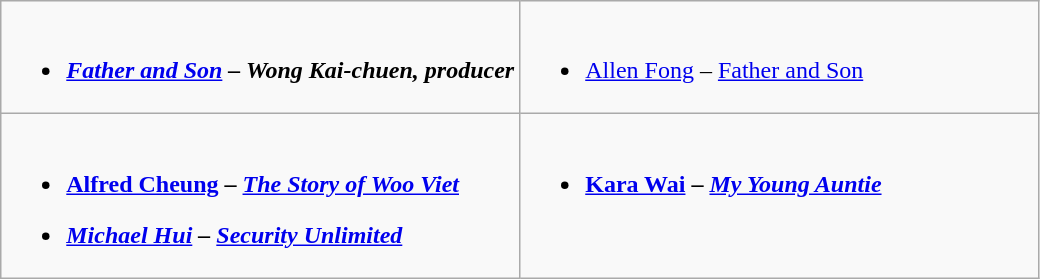<table class=wikitable>
<tr>
<td valign="top" width="50%"><br><ul><li><strong><em><a href='#'>Father and Son</a><em> – Wong Kai-chuen, producer<strong></li></ul></td>
<td valign="top" width="50%"><br><ul><li></strong><a href='#'>Allen Fong</a> – </em><a href='#'>Father and Son</a></em></strong></li></ul></td>
</tr>
<tr>
<td valign="top" width="50%"><br><ul><li><strong><a href='#'>Alfred Cheung</a> – <em><a href='#'>The Story of Woo Viet</a><strong><em></li></ul><ul><li></strong><a href='#'>Michael Hui</a> – </em><a href='#'>Security Unlimited</a></em></strong></li></ul></td>
<td valign="top" width="50%"><br><ul><li><strong><a href='#'>Kara Wai</a> – <em><a href='#'>My Young Auntie</a><strong><em></li></ul></td>
</tr>
</table>
